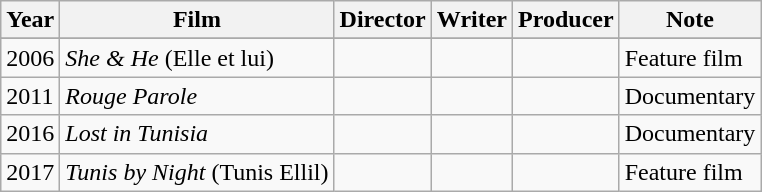<table class="wikitable sortable" style="text-align:left">
<tr>
<th>Year</th>
<th>Film</th>
<th>Director</th>
<th>Writer</th>
<th>Producer</th>
<th>Note</th>
</tr>
<tr>
</tr>
<tr>
<td>2006</td>
<td><em>She & He</em> (Elle et lui)</td>
<td></td>
<td></td>
<td></td>
<td>Feature film</td>
</tr>
<tr>
<td>2011</td>
<td><em>Rouge Parole</em></td>
<td></td>
<td></td>
<td></td>
<td>Documentary</td>
</tr>
<tr>
<td>2016</td>
<td><em>Lost in Tunisia</em></td>
<td></td>
<td></td>
<td></td>
<td>Documentary</td>
</tr>
<tr>
<td>2017</td>
<td><em>Tunis by Night</em> (Tunis Ellil)</td>
<td></td>
<td></td>
<td></td>
<td>Feature film</td>
</tr>
</table>
